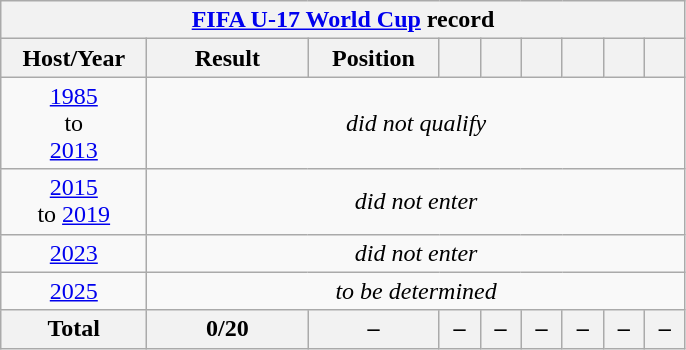<table class="wikitable collapsible" style="text-align: center;">
<tr>
<th colspan="9"><a href='#'>FIFA U-17 World Cup</a> record</th>
</tr>
<tr>
<th width="90">Host/Year</th>
<th width="100">Result</th>
<th width="80">Position</th>
<th width="20"></th>
<th width="20"></th>
<th width="20"></th>
<th width="20"></th>
<th width="20"></th>
<th width="20"></th>
</tr>
<tr>
<td> <a href='#'>1985</a><br>to<br> <a href='#'>2013</a></td>
<td colspan="8"><em>did not qualify</em></td>
</tr>
<tr>
<td> <a href='#'>2015</a><br>to
 <a href='#'>2019</a></td>
<td colspan="8"><em>did not enter</em></td>
</tr>
<tr>
<td> <a href='#'>2023</a></td>
<td colspan="8"><em>did not enter</em></td>
</tr>
<tr>
<td> <a href='#'>2025</a></td>
<td colspan="8"><em>to be determined</em></td>
</tr>
<tr>
<th>Total</th>
<th>0/20</th>
<th><strong>–</strong></th>
<th><strong>–</strong></th>
<th><strong>–</strong></th>
<th><strong>–</strong></th>
<th><strong>–</strong></th>
<th><strong>–</strong></th>
<th><strong>–</strong></th>
</tr>
</table>
